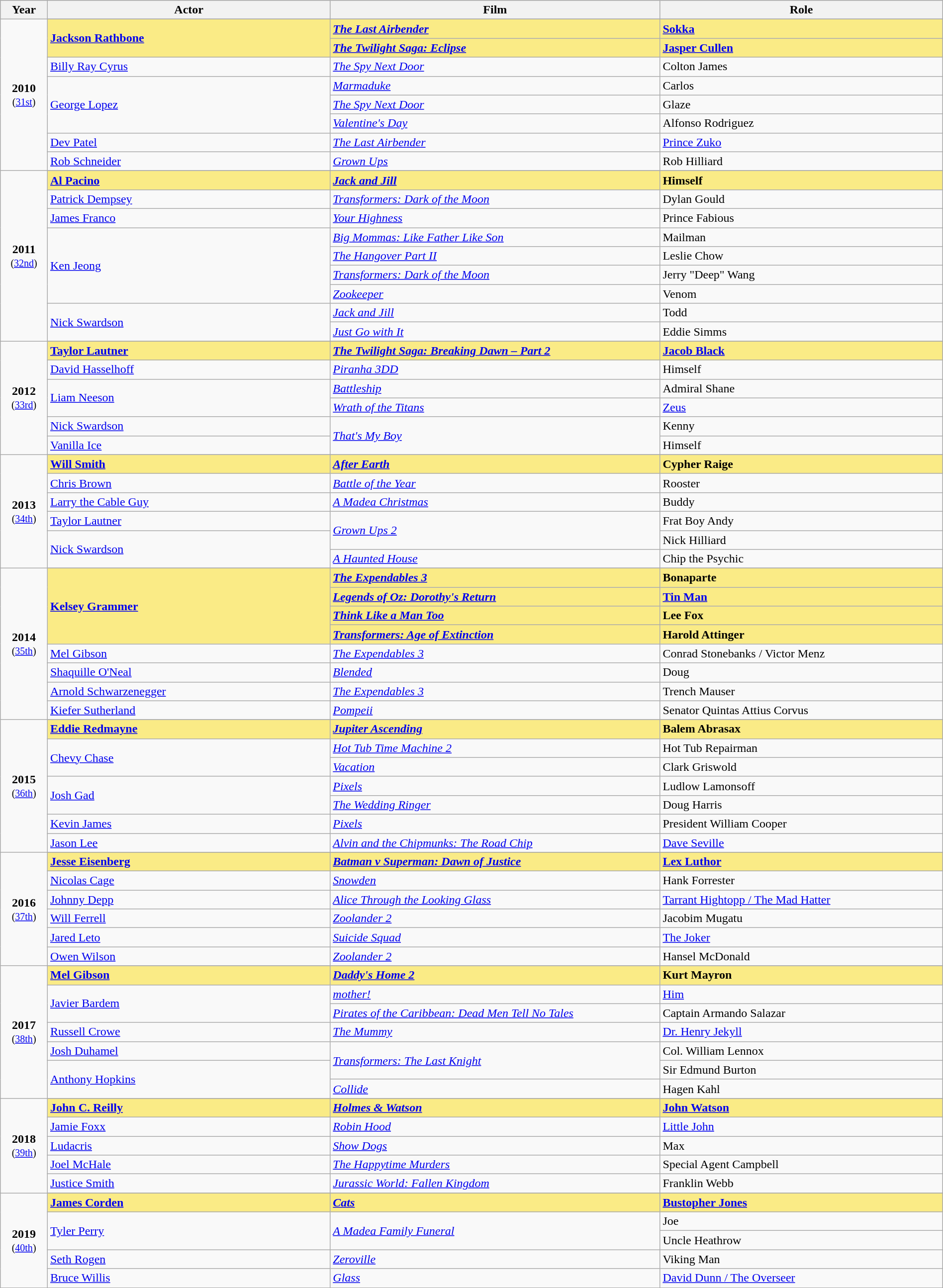<table class="wikitable" style="width:100%">
<tr bgcolor="#bebebe">
<th width="5%">Year</th>
<th width="30%">Actor</th>
<th width="35%">Film</th>
<th width="30%">Role</th>
</tr>
<tr>
<td rowspan=9 style="text-align:center"><strong>2010</strong><br><small>(<a href='#'>31st</a>)</small></td>
</tr>
<tr style="background:#FAEB86;">
<td rowspan=2><strong><a href='#'>Jackson Rathbone</a></strong></td>
<td><strong><em><a href='#'>The Last Airbender</a></em></strong></td>
<td><strong><a href='#'>Sokka</a></strong></td>
</tr>
<tr style="background:#FAEB86;">
<td><strong><em><a href='#'>The Twilight Saga: Eclipse</a></em></strong></td>
<td><strong><a href='#'>Jasper Cullen</a></strong></td>
</tr>
<tr>
<td><a href='#'>Billy Ray Cyrus</a></td>
<td><em><a href='#'>The Spy Next Door</a></em></td>
<td>Colton James</td>
</tr>
<tr>
<td rowspan="3"><a href='#'>George Lopez</a></td>
<td><em><a href='#'>Marmaduke</a></em></td>
<td>Carlos</td>
</tr>
<tr>
<td><em><a href='#'>The Spy Next Door</a></em></td>
<td>Glaze</td>
</tr>
<tr>
<td><em><a href='#'>Valentine's Day</a></em></td>
<td>Alfonso Rodriguez</td>
</tr>
<tr>
<td><a href='#'>Dev Patel</a></td>
<td><em><a href='#'>The Last Airbender</a></em></td>
<td><a href='#'>Prince Zuko</a></td>
</tr>
<tr>
<td><a href='#'>Rob Schneider</a></td>
<td><em><a href='#'>Grown Ups</a></em></td>
<td>Rob Hilliard</td>
</tr>
<tr>
<td rowspan=10 style="text-align:center"><strong>2011</strong><br><small>(<a href='#'>32nd</a>)</small></td>
</tr>
<tr style="background:#FAEB86;">
<td><strong><a href='#'>Al Pacino</a></strong></td>
<td><strong><em><a href='#'>Jack and Jill</a></em></strong></td>
<td><strong>Himself</strong></td>
</tr>
<tr>
<td><a href='#'>Patrick Dempsey</a></td>
<td><em><a href='#'>Transformers: Dark of the Moon</a></em></td>
<td>Dylan Gould</td>
</tr>
<tr>
<td><a href='#'>James Franco</a></td>
<td><em><a href='#'>Your Highness</a></em></td>
<td>Prince Fabious</td>
</tr>
<tr>
<td rowspan="4"><a href='#'>Ken Jeong</a></td>
<td><em><a href='#'>Big Mommas: Like Father Like Son</a></em></td>
<td>Mailman</td>
</tr>
<tr>
<td><em><a href='#'>The Hangover Part II</a></em></td>
<td>Leslie Chow</td>
</tr>
<tr>
<td><em><a href='#'>Transformers: Dark of the Moon</a></em></td>
<td>Jerry "Deep" Wang</td>
</tr>
<tr>
<td><em><a href='#'>Zookeeper</a></em></td>
<td>Venom</td>
</tr>
<tr>
<td rowspan=2><a href='#'>Nick Swardson</a></td>
<td><em><a href='#'>Jack and Jill</a></em></td>
<td>Todd</td>
</tr>
<tr>
<td><em><a href='#'>Just Go with It</a></em></td>
<td>Eddie Simms</td>
</tr>
<tr>
<td rowspan=7 style="text-align:center"><strong>2012</strong><br><small>(<a href='#'>33rd</a>)</small></td>
</tr>
<tr style="background:#FAEB86;">
<td><strong><a href='#'>Taylor Lautner</a></strong></td>
<td><strong><em><a href='#'>The Twilight Saga: Breaking Dawn – Part 2</a></em></strong></td>
<td><strong><a href='#'>Jacob Black</a></strong></td>
</tr>
<tr>
<td><a href='#'>David Hasselhoff</a></td>
<td><em><a href='#'>Piranha 3DD</a></em></td>
<td>Himself</td>
</tr>
<tr>
<td rowspan=2><a href='#'>Liam Neeson</a></td>
<td><em><a href='#'>Battleship</a></em></td>
<td>Admiral Shane</td>
</tr>
<tr>
<td><em><a href='#'>Wrath of the Titans</a></em></td>
<td><a href='#'>Zeus</a></td>
</tr>
<tr>
<td><a href='#'>Nick Swardson</a></td>
<td rowspan=2><em><a href='#'>That's My Boy</a></em></td>
<td>Kenny</td>
</tr>
<tr>
<td><a href='#'>Vanilla Ice</a></td>
<td>Himself</td>
</tr>
<tr>
<td rowspan=7 style="text-align:center"><strong>2013</strong><br><small>(<a href='#'>34th</a>)</small></td>
</tr>
<tr style="background:#FAEB86;">
<td><strong><a href='#'>Will Smith</a></strong></td>
<td><strong><em><a href='#'>After Earth</a></em></strong></td>
<td><strong>Cypher Raige</strong></td>
</tr>
<tr>
<td><a href='#'>Chris Brown</a></td>
<td><em><a href='#'>Battle of the Year</a></em></td>
<td>Rooster</td>
</tr>
<tr>
<td><a href='#'>Larry the Cable Guy</a></td>
<td><em><a href='#'>A Madea Christmas</a></em></td>
<td>Buddy</td>
</tr>
<tr>
<td><a href='#'>Taylor Lautner</a></td>
<td rowspan=2><em><a href='#'>Grown Ups 2</a></em></td>
<td>Frat Boy Andy</td>
</tr>
<tr>
<td rowspan="2"><a href='#'>Nick Swardson</a></td>
<td>Nick Hilliard</td>
</tr>
<tr>
<td><em><a href='#'>A Haunted House</a></em></td>
<td>Chip the Psychic</td>
</tr>
<tr>
<td rowspan=9 style="text-align:center"><strong>2014</strong><br><small>(<a href='#'>35th</a>)</small></td>
</tr>
<tr style="background:#FAEB86;">
<td rowspan=4><strong><a href='#'>Kelsey Grammer</a></strong></td>
<td><strong><em><a href='#'>The Expendables 3</a></em></strong></td>
<td><strong>Bonaparte</strong></td>
</tr>
<tr style="background:#FAEB86;">
<td><strong><em><a href='#'>Legends of Oz: Dorothy's Return</a></em></strong></td>
<td><strong><a href='#'>Tin Man</a></strong></td>
</tr>
<tr style="background:#FAEB86;">
<td><strong><em><a href='#'>Think Like a Man Too</a></em></strong></td>
<td><strong>Lee Fox</strong></td>
</tr>
<tr style="background:#FAEB86;">
<td><strong><em><a href='#'>Transformers: Age of Extinction</a></em></strong></td>
<td><strong>Harold Attinger</strong></td>
</tr>
<tr>
<td><a href='#'>Mel Gibson</a></td>
<td><em><a href='#'>The Expendables 3</a></em></td>
<td>Conrad Stonebanks / Victor Menz</td>
</tr>
<tr>
<td><a href='#'>Shaquille O'Neal</a></td>
<td><em><a href='#'>Blended</a></em></td>
<td>Doug</td>
</tr>
<tr>
<td><a href='#'>Arnold Schwarzenegger</a></td>
<td><em><a href='#'>The Expendables 3</a></em></td>
<td>Trench Mauser</td>
</tr>
<tr>
<td><a href='#'>Kiefer Sutherland</a></td>
<td><em><a href='#'>Pompeii</a></em></td>
<td>Senator Quintas Attius Corvus</td>
</tr>
<tr>
<td rowspan=8 style="text-align:center"><strong>2015</strong><br><small>(<a href='#'>36th</a>)</small></td>
</tr>
<tr style="background:#FAEB86;">
<td><strong><a href='#'>Eddie Redmayne</a></strong></td>
<td><strong><em><a href='#'>Jupiter Ascending</a></em></strong></td>
<td><strong>Balem Abrasax</strong></td>
</tr>
<tr>
<td rowspan=2><a href='#'>Chevy Chase</a></td>
<td><em><a href='#'>Hot Tub Time Machine 2</a></em></td>
<td>Hot Tub Repairman</td>
</tr>
<tr>
<td><em><a href='#'>Vacation</a></em></td>
<td>Clark Griswold</td>
</tr>
<tr>
<td rowspan=2><a href='#'>Josh Gad</a></td>
<td><em><a href='#'>Pixels</a></em></td>
<td>Ludlow Lamonsoff</td>
</tr>
<tr>
<td><em><a href='#'>The Wedding Ringer</a></em></td>
<td>Doug Harris</td>
</tr>
<tr>
<td><a href='#'>Kevin James</a></td>
<td><em><a href='#'>Pixels</a></em></td>
<td>President William Cooper</td>
</tr>
<tr>
<td><a href='#'>Jason Lee</a></td>
<td><em><a href='#'>Alvin and the Chipmunks: The Road Chip</a></em></td>
<td><a href='#'>Dave Seville</a></td>
</tr>
<tr>
<td rowspan=7 style="text-align:center"><strong>2016</strong><br><small>(<a href='#'>37th</a>)</small></td>
</tr>
<tr style="background:#FAEB86;">
<td><strong><a href='#'>Jesse Eisenberg</a></strong></td>
<td><strong><em><a href='#'>Batman v Superman: Dawn of Justice</a></em></strong></td>
<td><strong><a href='#'>Lex Luthor</a></strong></td>
</tr>
<tr>
<td><a href='#'>Nicolas Cage</a></td>
<td><em><a href='#'>Snowden</a></em></td>
<td>Hank Forrester</td>
</tr>
<tr>
<td><a href='#'>Johnny Depp</a></td>
<td><em><a href='#'>Alice Through the Looking Glass</a></em></td>
<td><a href='#'>Tarrant Hightopp / The Mad Hatter</a></td>
</tr>
<tr>
<td><a href='#'>Will Ferrell</a></td>
<td><em><a href='#'>Zoolander 2</a></em></td>
<td>Jacobim Mugatu</td>
</tr>
<tr>
<td><a href='#'>Jared Leto</a></td>
<td><em><a href='#'>Suicide Squad</a></em></td>
<td><a href='#'>The Joker</a></td>
</tr>
<tr>
<td><a href='#'>Owen Wilson</a></td>
<td><em><a href='#'>Zoolander 2</a></em></td>
<td>Hansel McDonald</td>
</tr>
<tr>
<td rowspan=8 style="text-align:center"><strong>2017</strong><br><small>(<a href='#'>38th</a>)</small> <br></td>
</tr>
<tr style="background:#FAEB86;">
<td><strong><a href='#'>Mel Gibson</a></strong></td>
<td><strong><em><a href='#'>Daddy's Home 2</a></em></strong></td>
<td><strong>Kurt Mayron</strong></td>
</tr>
<tr>
<td rowspan=2><a href='#'>Javier Bardem</a></td>
<td><em><a href='#'>mother!</a></em></td>
<td><a href='#'>Him</a></td>
</tr>
<tr>
<td><em><a href='#'>Pirates of the Caribbean: Dead Men Tell No Tales</a></em></td>
<td>Captain Armando Salazar</td>
</tr>
<tr>
<td><a href='#'>Russell Crowe</a></td>
<td><em><a href='#'>The Mummy</a></em></td>
<td><a href='#'>Dr. Henry Jekyll</a></td>
</tr>
<tr>
<td><a href='#'>Josh Duhamel</a></td>
<td rowspan=2><em><a href='#'>Transformers: The Last Knight</a></em></td>
<td>Col. William Lennox</td>
</tr>
<tr>
<td rowspan=2><a href='#'>Anthony Hopkins</a></td>
<td>Sir Edmund Burton</td>
</tr>
<tr>
<td><em><a href='#'>Collide</a></em></td>
<td>Hagen Kahl</td>
</tr>
<tr>
<td rowspan=6 style="text-align:center"><strong>2018</strong><br><small>(<a href='#'>39th</a>)</small></td>
</tr>
<tr style="background:#FAEB86;">
<td><strong><a href='#'>John C. Reilly</a></strong></td>
<td><strong><em><a href='#'>Holmes & Watson</a></em></strong></td>
<td><strong><a href='#'>John Watson</a></strong></td>
</tr>
<tr>
<td><a href='#'>Jamie Foxx</a></td>
<td><em><a href='#'>Robin Hood</a></em></td>
<td><a href='#'>Little John</a></td>
</tr>
<tr>
<td><a href='#'>Ludacris</a></td>
<td><em><a href='#'>Show Dogs</a></em></td>
<td>Max</td>
</tr>
<tr>
<td><a href='#'>Joel McHale</a></td>
<td><em><a href='#'>The Happytime Murders</a></em></td>
<td>Special Agent Campbell</td>
</tr>
<tr>
<td><a href='#'>Justice Smith</a></td>
<td><em><a href='#'>Jurassic World: Fallen Kingdom</a></em></td>
<td>Franklin Webb</td>
</tr>
<tr>
<td rowspan=8 style="text-align:center"><strong>2019</strong><br><small>(<a href='#'>40th</a>)</small></td>
</tr>
<tr style="background:#FAEB86;">
<td><strong><a href='#'>James Corden</a></strong></td>
<td><strong><em><a href='#'>Cats</a></em></strong></td>
<td><strong><a href='#'>Bustopher Jones</a></strong></td>
</tr>
<tr>
<td rowspan=2><a href='#'>Tyler Perry</a></td>
<td rowspan=2><em><a href='#'>A Madea Family Funeral</a></em></td>
<td>Joe</td>
</tr>
<tr>
<td>Uncle Heathrow</td>
</tr>
<tr>
<td><a href='#'>Seth Rogen</a></td>
<td><em><a href='#'>Zeroville</a></em></td>
<td>Viking Man</td>
</tr>
<tr>
<td><a href='#'>Bruce Willis</a></td>
<td><em><a href='#'>Glass</a></em></td>
<td><a href='#'>David Dunn / The Overseer</a></td>
</tr>
<tr>
</tr>
</table>
